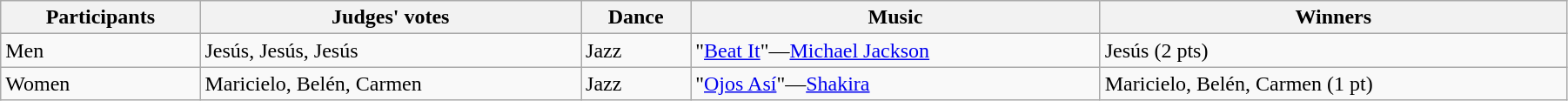<table class="wikitable sortable" style="width:95%;">
<tr>
<th>Participants</th>
<th>Judges' votes</th>
<th>Dance</th>
<th>Music</th>
<th>Winners</th>
</tr>
<tr>
<td>Men</td>
<td>Jesús, Jesús, Jesús</td>
<td>Jazz</td>
<td>"<a href='#'>Beat It</a>"—<a href='#'>Michael Jackson</a></td>
<td>Jesús (2 pts)</td>
</tr>
<tr>
<td>Women</td>
<td>Maricielo, Belén, Carmen</td>
<td>Jazz</td>
<td>"<a href='#'>Ojos Así</a>"—<a href='#'>Shakira</a></td>
<td>Maricielo, Belén, Carmen (1 pt)</td>
</tr>
</table>
